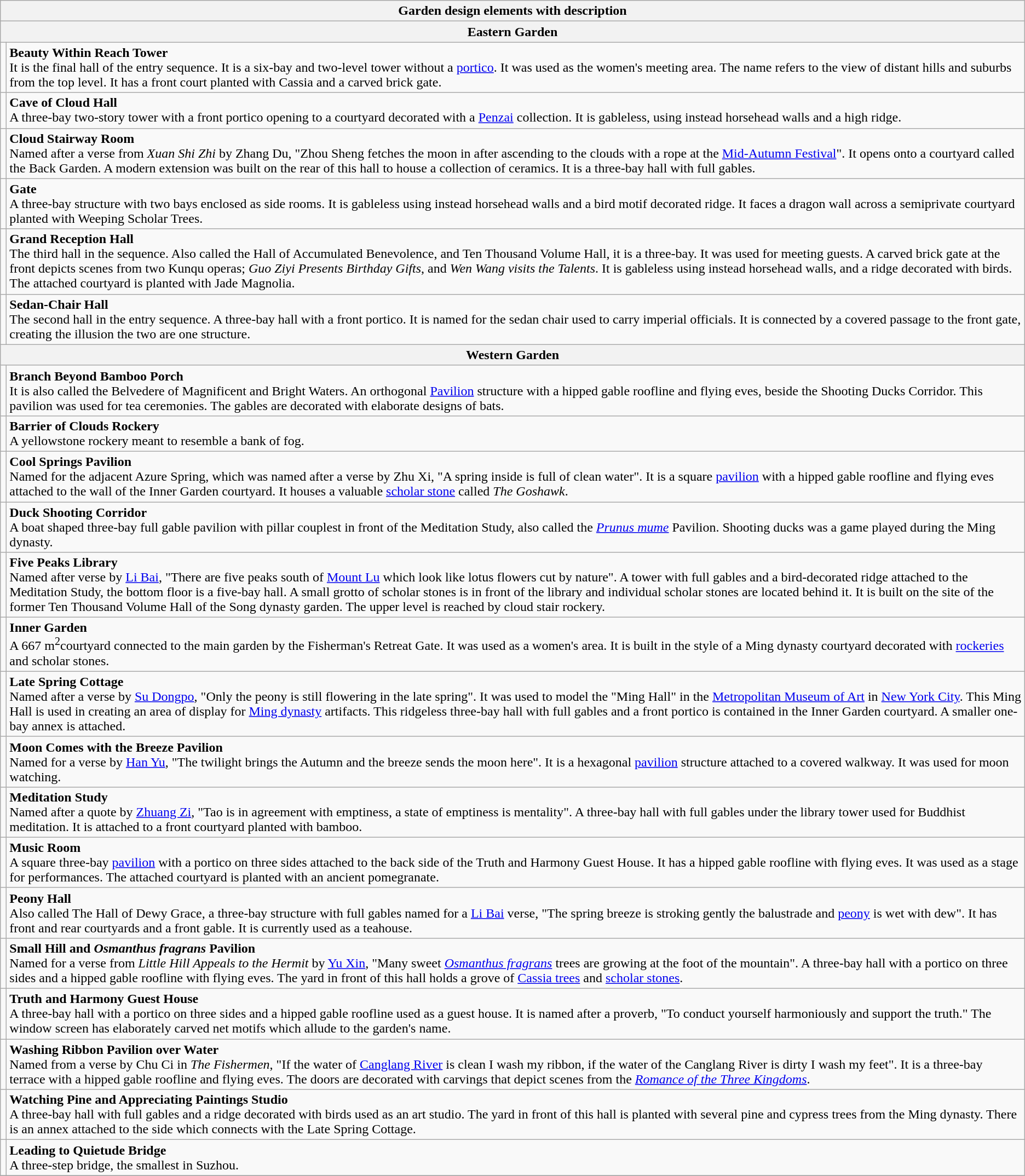<table class="wikitable collapsible collapsed">
<tr>
<th colspan="2">Garden design elements with description</th>
</tr>
<tr>
<th colspan="2">Eastern Garden</th>
</tr>
<tr ->
<td align="center"></td>
<td><strong>Beauty Within Reach Tower</strong><br>It is the final hall of the entry sequence. It is a six-bay and two-level tower without a <a href='#'>portico</a>. It was used as the women's meeting area. The name refers to the view of distant hills and suburbs from the top level. It has a front court planted with Cassia and a carved brick gate.</td>
</tr>
<tr ->
<td align="center"></td>
<td><strong>Cave of Cloud Hall</strong><br>A three-bay two-story tower with a front portico opening to a courtyard decorated with a <a href='#'>Penzai</a> collection. It is gableless, using instead horsehead walls and a high ridge.</td>
</tr>
<tr ->
<td align="center"></td>
<td><strong>Cloud Stairway Room</strong><br>Named after a verse from <em>Xuan Shi Zhi</em> by Zhang Du, "Zhou Sheng fetches the moon in after ascending to the clouds with a rope at the <a href='#'>Mid-Autumn Festival</a>". It opens onto a courtyard called the Back Garden. A modern extension was built on the rear of this hall to house a collection of ceramics. It is a three-bay hall with full gables.</td>
</tr>
<tr ->
<td align="center"></td>
<td><strong>Gate</strong><br>A three-bay structure with two bays enclosed as side rooms. It is gableless using instead horsehead walls and a bird motif decorated ridge. It faces a dragon wall across a semiprivate courtyard planted with Weeping Scholar Trees.</td>
</tr>
<tr ->
<td align="center"></td>
<td><strong>Grand Reception Hall</strong><br>The third hall in the sequence. Also called the Hall of Accumulated Benevolence, and Ten Thousand Volume Hall, it is a three-bay. It was used for meeting guests. A carved brick gate at the front depicts scenes from two Kunqu operas; <em>Guo Ziyi Presents Birthday Gifts</em>, and <em>Wen Wang visits the Talents</em>. It is gableless using instead horsehead walls, and a ridge decorated with birds. The attached courtyard is planted with Jade Magnolia.</td>
</tr>
<tr ->
<td align="center"></td>
<td><strong>Sedan-Chair Hall</strong><br>The second hall in the entry sequence. A three-bay hall with a front portico. It is named for the sedan chair used to carry imperial officials. It is connected by a covered passage to the front gate, creating the illusion the two are one structure.</td>
</tr>
<tr>
<th colspan="2">Western Garden</th>
</tr>
<tr ->
<td align="center"></td>
<td><strong>Branch Beyond Bamboo Porch</strong><br>It is also called the Belvedere of Magnificent and Bright Waters. An orthogonal <a href='#'>Pavilion</a> structure with a hipped gable roofline and flying eves, beside the Shooting Ducks Corridor. This pavilion was used for tea ceremonies. The gables are decorated with elaborate designs of bats.</td>
</tr>
<tr ->
<td align="center"></td>
<td><strong>Barrier of Clouds Rockery</strong><br>A yellowstone rockery meant to resemble a bank of fog.</td>
</tr>
<tr ->
<td align="center"></td>
<td><strong>Cool Springs Pavilion</strong><br>Named for the adjacent Azure Spring, which was named after a verse by Zhu Xi, "A spring inside is full of clean water". It is a square <a href='#'>pavilion</a> with a hipped gable roofline and flying eves attached to the wall of the Inner Garden courtyard. It houses a valuable <a href='#'>scholar stone</a> called <em>The Goshawk</em>.</td>
</tr>
<tr ->
<td align="center"></td>
<td><strong>Duck Shooting Corridor</strong><br>A boat shaped three-bay full gable pavilion with pillar couplest in front of the Meditation Study, also called the <em><a href='#'>Prunus mume</a></em> Pavilion. Shooting ducks was a game played during the Ming dynasty.</td>
</tr>
<tr ->
<td align="center"></td>
<td><strong>Five Peaks Library</strong><br>Named after verse by <a href='#'>Li Bai</a>, "There are five peaks south of <a href='#'>Mount Lu</a> which look like lotus flowers cut by nature". A tower with full gables and a bird-decorated ridge attached to the Meditation Study, the bottom floor is a five-bay hall. A small grotto of scholar stones is in front of the library and individual scholar stones are located behind it. It is built on the site of the former Ten Thousand Volume Hall of the Song dynasty garden. The upper level is reached by cloud stair rockery.</td>
</tr>
<tr ->
<td align="center"></td>
<td><strong>Inner Garden</strong><br>A 667 m<sup>2</sup>courtyard connected to the main garden by the Fisherman's Retreat Gate. It was used as a women's area. It is built in the style of a Ming dynasty courtyard decorated with <a href='#'>rockeries</a> and scholar stones.</td>
</tr>
<tr ->
<td align="center"></td>
<td><strong>Late Spring Cottage</strong><br>Named after a verse by <a href='#'>Su Dongpo</a>, "Only the peony is still flowering in the late spring". It was used to model the "Ming Hall" in the <a href='#'>Metropolitan Museum of Art</a> in <a href='#'>New York City</a>. This Ming Hall is used in creating an area of display for <a href='#'>Ming dynasty</a> artifacts. This ridgeless three-bay hall with full gables and a front portico is contained in the Inner Garden courtyard. A smaller one-bay annex is attached.</td>
</tr>
<tr ->
<td align="center"></td>
<td><strong>Moon Comes with the Breeze Pavilion</strong><br>Named for a verse by <a href='#'>Han Yu</a>, "The twilight brings the Autumn and the breeze sends the moon here". It is a hexagonal <a href='#'>pavilion</a> structure attached to a covered walkway. It was used for moon watching.</td>
</tr>
<tr ->
<td align="center"></td>
<td><strong>Meditation Study</strong><br>Named after a quote by <a href='#'>Zhuang Zi</a>, "Tao is in agreement with emptiness, a state of emptiness is mentality". A three-bay hall with full gables under the library tower used for Buddhist meditation. It is attached to a front courtyard planted with bamboo.</td>
</tr>
<tr ->
<td align="center"></td>
<td><strong>Music Room</strong><br>A square three-bay <a href='#'>pavilion</a> with a portico on three sides attached to the back side of the Truth and Harmony Guest House. It has a hipped gable roofline with flying eves. It was used as a stage for performances. The attached courtyard is planted with an ancient pomegranate.</td>
</tr>
<tr ->
<td align="center"></td>
<td><strong>Peony Hall</strong><br>Also called The Hall of Dewy Grace, a three-bay structure with full gables named for a <a href='#'>Li Bai</a> verse, "The spring breeze is stroking gently the balustrade and <a href='#'>peony</a> is wet with dew". It has front and rear courtyards and a front gable. It is currently used as a teahouse.</td>
</tr>
<tr ->
<td align="center"></td>
<td><strong>Small Hill and <em>Osmanthus fragrans</em> Pavilion</strong><br>Named for a verse from <em>Little Hill Appeals to the Hermit</em> by <a href='#'>Yu Xin</a>, "Many sweet <em><a href='#'>Osmanthus fragrans</a></em> trees are growing at the foot of the mountain". A three-bay hall with a portico on three sides and a hipped gable roofline with flying eves. The yard in front of this hall holds a grove of <a href='#'>Cassia trees</a> and <a href='#'>scholar stones</a>.</td>
</tr>
<tr ->
<td align="center"></td>
<td><strong>Truth and Harmony Guest House</strong><br>A three-bay hall with a portico on three sides and a hipped gable roofline used as a guest house. It is named after a proverb, "To conduct yourself harmoniously and support the truth." The window screen has elaborately carved net motifs which allude to the garden's name.</td>
</tr>
<tr ->
<td align="center"></td>
<td><strong>Washing Ribbon Pavilion over Water</strong><br>Named from a verse by Chu Ci in <em>The Fishermen</em>, "If the water of <a href='#'>Canglang River</a> is clean I wash my ribbon, if the water of the Canglang River is dirty I wash my feet". It is a three-bay terrace with a hipped gable roofline and flying eves. The doors are decorated with carvings that depict scenes from the <em><a href='#'>Romance of the Three Kingdoms</a></em>.</td>
</tr>
<tr ->
<td align="center"></td>
<td><strong>Watching Pine and Appreciating Paintings Studio</strong><br>A three-bay hall with full gables and a ridge decorated with birds used as an art studio. The yard in front of this hall is planted with several pine and cypress trees from the Ming dynasty. There is an annex attached to the side which connects with the Late Spring Cottage.</td>
</tr>
<tr ->
<td align="center"></td>
<td><strong>Leading to Quietude Bridge</strong><br>A three-step bridge, the smallest in Suzhou.</td>
</tr>
<tr ->
</tr>
</table>
